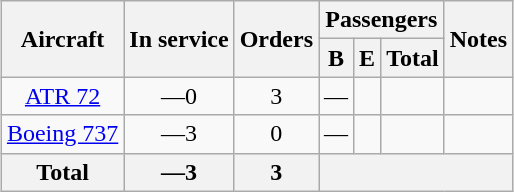<table class="wikitable" style="margin:1em auto; border-collapse:collapse;text-align:center">
<tr>
<th rowspan="2">Aircraft</th>
<th rowspan="2">In service</th>
<th rowspan="2">Orders</th>
<th colspan="3">Passengers</th>
<th rowspan="2">Notes</th>
</tr>
<tr 3>
<th><abbr>B</abbr></th>
<th><abbr>E</abbr></th>
<th>Total</th>
</tr>
<tr>
<td><a href='#'>ATR 72</a></td>
<td>—0</td>
<td>3</td>
<td>—</td>
<td></td>
<td></td>
<td></td>
</tr>
<tr>
<td><a href='#'>Boeing 737</a></td>
<td>—3</td>
<td>0</td>
<td>—</td>
<td></td>
<td></td>
<td></td>
</tr>
<tr>
<th>Total</th>
<th>—3</th>
<th>3</th>
<th colspan="4"></th>
</tr>
</table>
